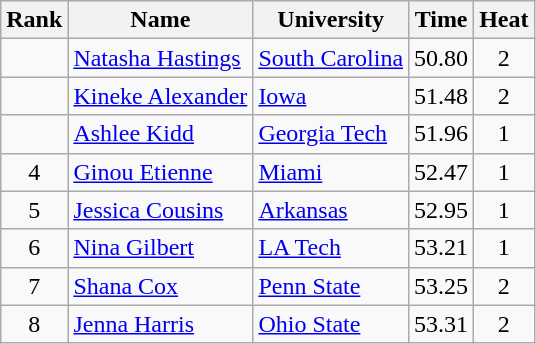<table class="wikitable sortable" style="text-align:center">
<tr>
<th>Rank</th>
<th>Name</th>
<th>University</th>
<th>Time</th>
<th>Heat</th>
</tr>
<tr>
<td></td>
<td align=left><a href='#'>Natasha Hastings</a></td>
<td align=left><a href='#'>South Carolina</a></td>
<td>50.80</td>
<td>2</td>
</tr>
<tr>
<td></td>
<td align=left><a href='#'>Kineke Alexander</a> </td>
<td align=left><a href='#'>Iowa</a></td>
<td>51.48</td>
<td>2</td>
</tr>
<tr>
<td></td>
<td align=left><a href='#'>Ashlee Kidd</a></td>
<td align="left"><a href='#'>Georgia Tech</a></td>
<td>51.96</td>
<td>1</td>
</tr>
<tr>
<td>4</td>
<td align=left><a href='#'>Ginou Etienne</a> </td>
<td align=left><a href='#'>Miami</a></td>
<td>52.47</td>
<td>1</td>
</tr>
<tr>
<td>5</td>
<td align=left><a href='#'>Jessica Cousins</a></td>
<td align="left"><a href='#'>Arkansas</a></td>
<td>52.95</td>
<td>1</td>
</tr>
<tr>
<td>6</td>
<td align=left><a href='#'>Nina Gilbert</a></td>
<td align="left"><a href='#'>LA Tech</a></td>
<td>53.21</td>
<td>1</td>
</tr>
<tr>
<td>7</td>
<td align=left><a href='#'>Shana Cox</a></td>
<td align=left><a href='#'>Penn State</a></td>
<td>53.25</td>
<td>2</td>
</tr>
<tr>
<td>8</td>
<td align=left><a href='#'>Jenna Harris</a></td>
<td align="left"><a href='#'>Ohio State</a></td>
<td>53.31</td>
<td>2</td>
</tr>
</table>
